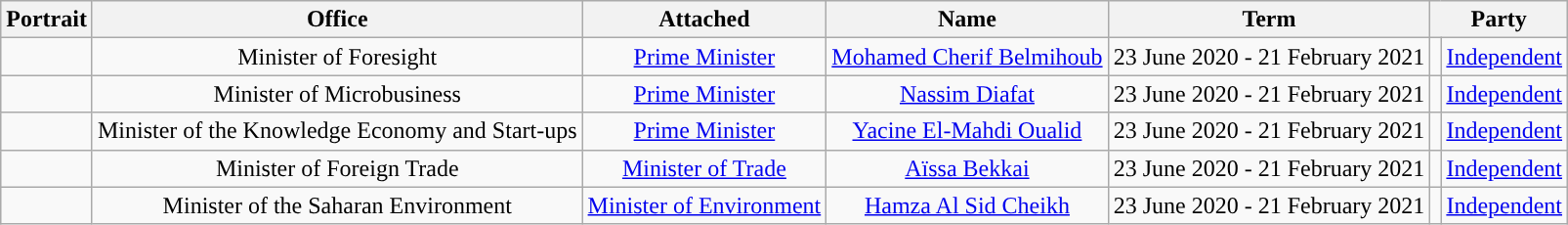<table class="wikitable" style="text-align:center">
<tr>
<th>Portrait</th>
<th>Office</th>
<th>Attached</th>
<th>Name</th>
<th>Term</th>
<th colspan="2">Party</th>
</tr>
<tr>
<td></td>
<td>Minister of Foresight</td>
<td><a href='#'>Prime Minister</a></td>
<td><a href='#'>Mohamed Cherif Belmihoub</a></td>
<td>23 June 2020 - 21 February 2021</td>
<td></td>
<td><a href='#'>Independent</a></td>
</tr>
<tr>
<td></td>
<td>Minister of Microbusiness</td>
<td><a href='#'>Prime Minister</a></td>
<td><a href='#'>Nassim Diafat</a></td>
<td>23 June 2020 - 21 February 2021</td>
<td></td>
<td><a href='#'>Independent</a></td>
</tr>
<tr>
<td></td>
<td>Minister of the Knowledge Economy and Start-ups</td>
<td><a href='#'>Prime Minister</a></td>
<td><a href='#'>Yacine El-Mahdi Oualid</a></td>
<td>23 June 2020 - 21 February 2021</td>
<td></td>
<td><a href='#'>Independent</a></td>
</tr>
<tr>
<td></td>
<td>Minister of Foreign Trade</td>
<td><a href='#'>Minister of Trade</a></td>
<td><a href='#'>Aïssa Bekkai</a></td>
<td>23 June 2020 - 21 February 2021</td>
<td></td>
<td><a href='#'>Independent</a></td>
</tr>
<tr>
<td></td>
<td>Minister of the Saharan Environment</td>
<td><a href='#'>Minister of Environment</a></td>
<td><a href='#'>Hamza Al Sid Cheikh</a></td>
<td>23 June 2020 - 21 February 2021</td>
<td></td>
<td><a href='#'>Independent</a></td>
</tr>
</table>
